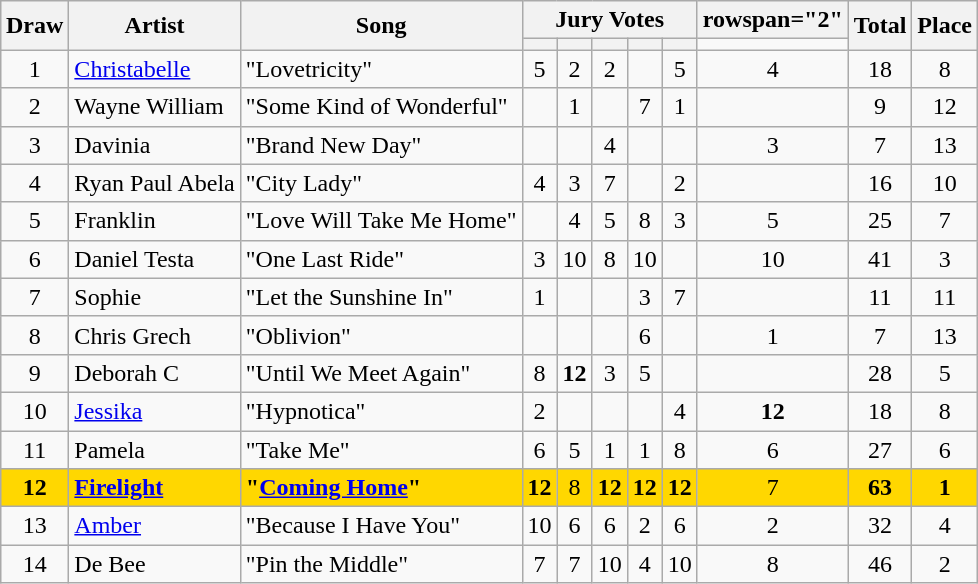<table class="sortable wikitable" style="margin: 1em auto 1em auto; text-align:center">
<tr>
<th rowspan="2">Draw</th>
<th rowspan="2">Artist</th>
<th rowspan="2">Song</th>
<th colspan="5">Jury Votes</th>
<th>rowspan="2" </th>
<th rowspan="2">Total</th>
<th rowspan="2">Place</th>
</tr>
<tr>
<th></th>
<th></th>
<th></th>
<th></th>
<th></th>
</tr>
<tr>
<td>1</td>
<td align="left"><a href='#'>Christabelle</a></td>
<td align="left">"Lovetricity"</td>
<td>5</td>
<td>2</td>
<td>2</td>
<td></td>
<td>5</td>
<td>4</td>
<td>18</td>
<td>8</td>
</tr>
<tr>
<td>2</td>
<td align="left">Wayne William</td>
<td align="left">"Some Kind of Wonderful"</td>
<td></td>
<td>1</td>
<td></td>
<td>7</td>
<td>1</td>
<td></td>
<td>9</td>
<td>12</td>
</tr>
<tr>
<td>3</td>
<td align="left">Davinia</td>
<td align="left">"Brand New Day"</td>
<td></td>
<td></td>
<td>4</td>
<td></td>
<td></td>
<td>3</td>
<td>7</td>
<td>13</td>
</tr>
<tr>
<td>4</td>
<td align="left">Ryan Paul Abela</td>
<td align="left">"City Lady"</td>
<td>4</td>
<td>3</td>
<td>7</td>
<td></td>
<td>2</td>
<td></td>
<td>16</td>
<td>10</td>
</tr>
<tr>
<td>5</td>
<td align="left">Franklin</td>
<td align="left">"Love Will Take Me Home"</td>
<td></td>
<td>4</td>
<td>5</td>
<td>8</td>
<td>3</td>
<td>5</td>
<td>25</td>
<td>7</td>
</tr>
<tr>
<td>6</td>
<td align="left">Daniel Testa</td>
<td align="left">"One Last Ride"</td>
<td>3</td>
<td>10</td>
<td>8</td>
<td>10</td>
<td></td>
<td>10</td>
<td>41</td>
<td>3</td>
</tr>
<tr>
<td>7</td>
<td align="left">Sophie</td>
<td align="left">"Let the Sunshine In"</td>
<td>1</td>
<td></td>
<td></td>
<td>3</td>
<td>7</td>
<td></td>
<td>11</td>
<td>11</td>
</tr>
<tr>
<td>8</td>
<td align="left">Chris Grech</td>
<td align="left">"Oblivion"</td>
<td></td>
<td></td>
<td></td>
<td>6</td>
<td></td>
<td>1</td>
<td>7</td>
<td>13</td>
</tr>
<tr>
<td>9</td>
<td align="left">Deborah C</td>
<td align="left">"Until We Meet Again"</td>
<td>8</td>
<td><strong>12</strong></td>
<td>3</td>
<td>5</td>
<td></td>
<td></td>
<td>28</td>
<td>5</td>
</tr>
<tr>
<td>10</td>
<td align="left"><a href='#'>Jessika</a></td>
<td align="left">"Hypnotica"</td>
<td>2</td>
<td></td>
<td></td>
<td></td>
<td>4</td>
<td><strong>12</strong></td>
<td>18</td>
<td>8</td>
</tr>
<tr>
<td>11</td>
<td align="left">Pamela</td>
<td align="left">"Take Me"</td>
<td>6</td>
<td>5</td>
<td>1</td>
<td>1</td>
<td>8</td>
<td>6</td>
<td>27</td>
<td>6</td>
</tr>
<tr style="background:gold;">
<td><strong>12</strong></td>
<td align="left"><a href='#'><strong>Firelight</strong></a></td>
<td align="left"><strong>"<a href='#'>Coming Home</a>"</strong></td>
<td><strong>12</strong></td>
<td>8</td>
<td><strong>12</strong></td>
<td><strong>12</strong></td>
<td><strong>12</strong></td>
<td>7</td>
<td><strong>63</strong></td>
<td><strong>1</strong></td>
</tr>
<tr>
<td>13</td>
<td align="left"><a href='#'>Amber</a></td>
<td align="left">"Because I Have You"</td>
<td>10</td>
<td>6</td>
<td>6</td>
<td>2</td>
<td>6</td>
<td>2</td>
<td>32</td>
<td>4</td>
</tr>
<tr>
<td>14</td>
<td align="left">De Bee</td>
<td align="left">"Pin the Middle"</td>
<td>7</td>
<td>7</td>
<td>10</td>
<td>4</td>
<td>10</td>
<td>8</td>
<td>46</td>
<td>2</td>
</tr>
</table>
